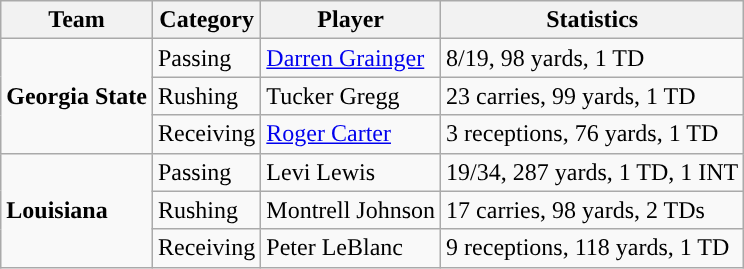<table class="wikitable" style="float: left;">
<tr>
<th>Team</th>
<th>Category</th>
<th>Player</th>
<th>Statistics</th>
</tr>
<tr>
<td rowspan=3><strong>Georgia State</strong></td>
<td>Passing</td>
<td><a href='#'>Darren Grainger</a></td>
<td>8/19, 98 yards, 1 TD</td>
</tr>
<tr>
<td>Rushing</td>
<td>Tucker Gregg</td>
<td>23 carries, 99 yards, 1 TD</td>
</tr>
<tr>
<td>Receiving</td>
<td><a href='#'>Roger Carter</a></td>
<td>3 receptions, 76 yards, 1 TD</td>
</tr>
<tr>
<td rowspan=3><strong>Louisiana</strong></td>
<td>Passing</td>
<td>Levi Lewis</td>
<td>19/34, 287 yards, 1 TD, 1 INT</td>
</tr>
<tr>
<td>Rushing</td>
<td>Montrell Johnson</td>
<td>17 carries, 98 yards, 2 TDs</td>
</tr>
<tr>
<td>Receiving</td>
<td>Peter LeBlanc</td>
<td>9 receptions, 118 yards, 1 TD</td>
</tr>
</table>
